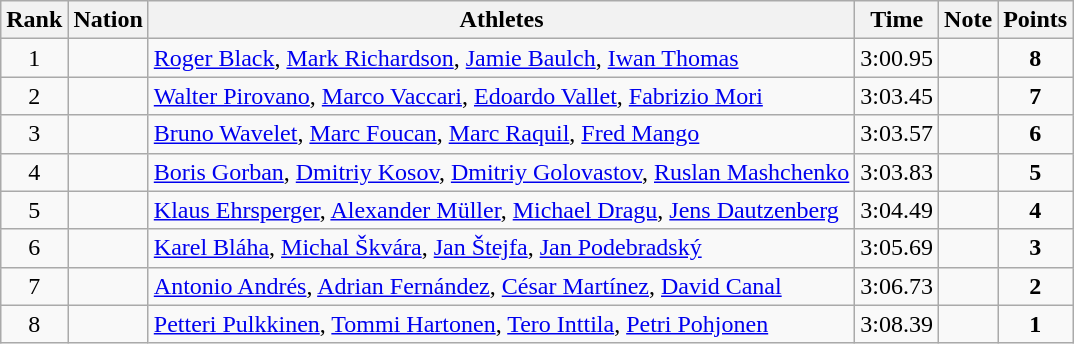<table class="wikitable sortable" style="text-align:center">
<tr>
<th>Rank</th>
<th>Nation</th>
<th>Athletes</th>
<th>Time</th>
<th>Note</th>
<th>Points</th>
</tr>
<tr>
<td>1</td>
<td align=left></td>
<td align=left><a href='#'>Roger Black</a>, <a href='#'>Mark Richardson</a>, <a href='#'>Jamie Baulch</a>, <a href='#'>Iwan Thomas</a></td>
<td>3:00.95</td>
<td></td>
<td><strong>8</strong></td>
</tr>
<tr>
<td>2</td>
<td align=left></td>
<td align=left><a href='#'>Walter Pirovano</a>, <a href='#'>Marco Vaccari</a>, <a href='#'>Edoardo Vallet</a>, <a href='#'>Fabrizio Mori</a></td>
<td>3:03.45</td>
<td></td>
<td><strong>7</strong></td>
</tr>
<tr>
<td>3</td>
<td align=left></td>
<td align=left><a href='#'>Bruno Wavelet</a>, <a href='#'>Marc Foucan</a>, <a href='#'>Marc Raquil</a>, <a href='#'>Fred Mango</a></td>
<td>3:03.57</td>
<td></td>
<td><strong>6</strong></td>
</tr>
<tr>
<td>4</td>
<td align=left></td>
<td align=left><a href='#'>Boris Gorban</a>, <a href='#'>Dmitriy Kosov</a>, <a href='#'>Dmitriy Golovastov</a>, <a href='#'>Ruslan Mashchenko</a></td>
<td>3:03.83</td>
<td></td>
<td><strong>5</strong></td>
</tr>
<tr>
<td>5</td>
<td align=left></td>
<td align=left><a href='#'>Klaus Ehrsperger</a>, <a href='#'>Alexander Müller</a>, <a href='#'>Michael Dragu</a>, <a href='#'>Jens Dautzenberg</a></td>
<td>3:04.49</td>
<td></td>
<td><strong>4</strong></td>
</tr>
<tr>
<td>6</td>
<td align=left></td>
<td align=left><a href='#'>Karel Bláha</a>, <a href='#'>Michal Škvára</a>, <a href='#'>Jan Štejfa</a>, <a href='#'>Jan Podebradský</a></td>
<td>3:05.69</td>
<td></td>
<td><strong>3</strong></td>
</tr>
<tr>
<td>7</td>
<td align=left></td>
<td align=left><a href='#'>Antonio Andrés</a>, <a href='#'>Adrian Fernández</a>, <a href='#'>César Martínez</a>, <a href='#'>David Canal</a></td>
<td>3:06.73</td>
<td></td>
<td><strong>2</strong></td>
</tr>
<tr>
<td>8</td>
<td align=left></td>
<td align=left><a href='#'>Petteri Pulkkinen</a>, <a href='#'>Tommi Hartonen</a>, <a href='#'>Tero Inttila</a>, <a href='#'>Petri Pohjonen</a></td>
<td>3:08.39</td>
<td></td>
<td><strong>1</strong></td>
</tr>
</table>
